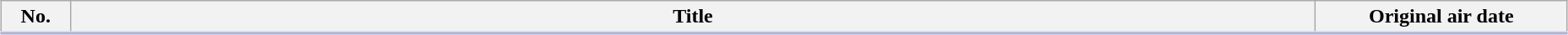<table class="wikitable" style="width:98%; margin:auto; background:#FFF;">
<tr style="border-bottom: 3px solid #CCF;">
<th style="width:3em;">No.</th>
<th>Title</th>
<th style="width:12em;">Original air date</th>
</tr>
<tr>
</tr>
</table>
